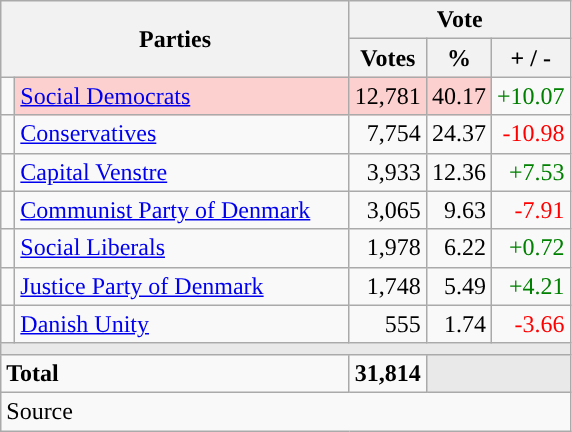<table class="wikitable" style="text-align:right;">
<tr>
<th style="text-align:centre;" rowspan="2" colspan="2" width="225">Parties</th>
<th colspan="3">Vote</th>
</tr>
<tr>
<th width="15">Votes</th>
<th width="15">%</th>
<th width="15">+ / -</th>
</tr>
<tr>
<td width="2" style="color:inherit;background:"></td>
<td bgcolor=#fbd0ce  align="left"><a href='#'>Social Democrats</a></td>
<td bgcolor=#fbd0ce>12,781</td>
<td bgcolor=#fbd0ce>40.17</td>
<td style=color:green;>+10.07</td>
</tr>
<tr>
<td width="2" style="color:inherit;background:"></td>
<td align="left"><a href='#'>Conservatives</a></td>
<td>7,754</td>
<td>24.37</td>
<td style=color:red;>-10.98</td>
</tr>
<tr>
<td width="2" style="color:inherit;background:"></td>
<td align="left"><a href='#'>Capital Venstre</a></td>
<td>3,933</td>
<td>12.36</td>
<td style=color:green;>+7.53</td>
</tr>
<tr>
<td width="2" style="color:inherit;background:"></td>
<td align="left"><a href='#'>Communist Party of Denmark</a></td>
<td>3,065</td>
<td>9.63</td>
<td style=color:red;>-7.91</td>
</tr>
<tr>
<td width="2" style="color:inherit;background:"></td>
<td align="left"><a href='#'>Social Liberals</a></td>
<td>1,978</td>
<td>6.22</td>
<td style=color:green;>+0.72</td>
</tr>
<tr>
<td width="2" style="color:inherit;background:"></td>
<td align="left"><a href='#'>Justice Party of Denmark</a></td>
<td>1,748</td>
<td>5.49</td>
<td style=color:green;>+4.21</td>
</tr>
<tr>
<td width="2" style="color:inherit;background:"></td>
<td align="left"><a href='#'>Danish Unity</a></td>
<td>555</td>
<td>1.74</td>
<td style=color:red;>-3.66</td>
</tr>
<tr>
<td colspan="7" bgcolor="#E9E9E9"></td>
</tr>
<tr>
<td align="left" colspan="2"><strong>Total</strong></td>
<td><strong>31,814</strong></td>
<td bgcolor="#E9E9E9" colspan="2"></td>
</tr>
<tr>
<td align="left" colspan="6">Source</td>
</tr>
</table>
